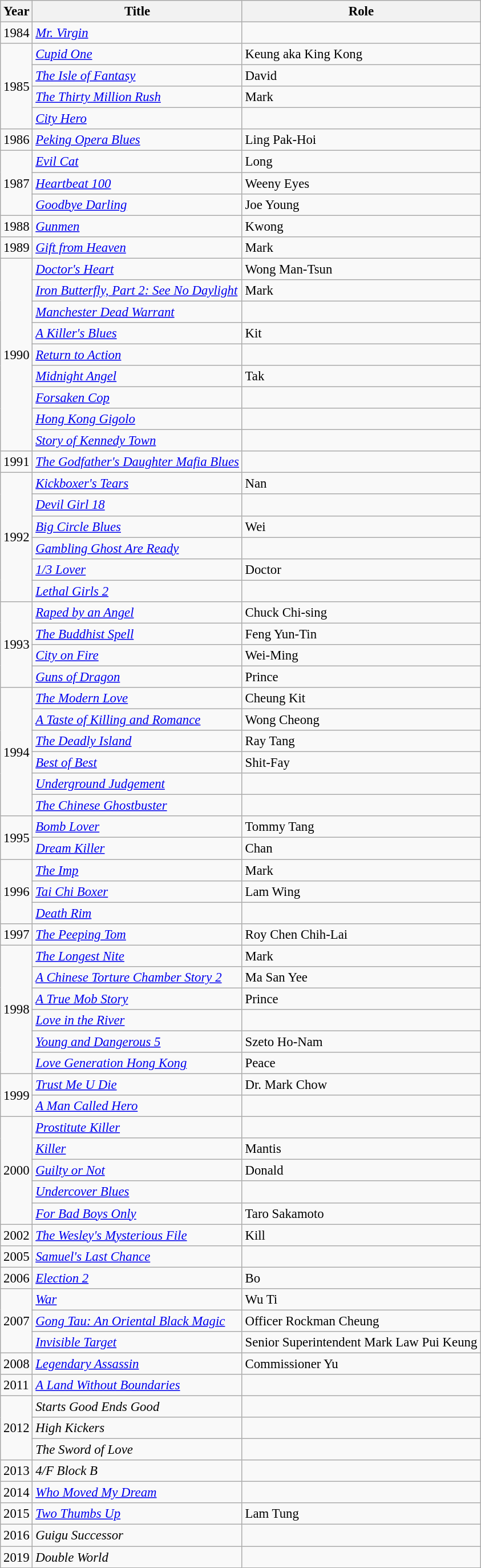<table class="wikitable" style="font-size: 95%;">
<tr>
<th>Year</th>
<th>Title</th>
<th>Role</th>
</tr>
<tr>
<td>1984</td>
<td><em><a href='#'>Mr. Virgin</a></em></td>
<td></td>
</tr>
<tr>
<td rowspan="4">1985</td>
<td><em><a href='#'>Cupid One</a></em></td>
<td>Keung aka King Kong</td>
</tr>
<tr>
<td><em><a href='#'>The Isle of Fantasy</a></em></td>
<td>David</td>
</tr>
<tr>
<td><em><a href='#'>The Thirty Million Rush</a></em></td>
<td>Mark</td>
</tr>
<tr>
<td><em><a href='#'>City Hero</a></em></td>
<td></td>
</tr>
<tr>
<td>1986</td>
<td><em><a href='#'>Peking Opera Blues</a></em></td>
<td>Ling Pak-Hoi</td>
</tr>
<tr>
<td rowspan="3">1987</td>
<td><em><a href='#'>Evil Cat</a></em></td>
<td>Long</td>
</tr>
<tr>
<td><em><a href='#'>Heartbeat 100</a></em></td>
<td>Weeny Eyes</td>
</tr>
<tr>
<td><em><a href='#'>Goodbye Darling</a></em></td>
<td>Joe Young</td>
</tr>
<tr>
<td>1988</td>
<td><em><a href='#'>Gunmen</a></em></td>
<td>Kwong</td>
</tr>
<tr>
<td>1989</td>
<td><em><a href='#'>Gift from Heaven</a></em></td>
<td>Mark</td>
</tr>
<tr>
<td rowspan="9">1990</td>
<td><em><a href='#'>Doctor's Heart</a></em></td>
<td>Wong Man-Tsun</td>
</tr>
<tr>
<td><em><a href='#'>Iron Butterfly, Part 2: See No Daylight</a></em></td>
<td>Mark</td>
</tr>
<tr>
<td><em><a href='#'>Manchester Dead Warrant</a></em></td>
<td></td>
</tr>
<tr>
<td><em><a href='#'>A Killer's Blues</a></em></td>
<td>Kit</td>
</tr>
<tr>
<td><em><a href='#'>Return to Action</a></em></td>
<td></td>
</tr>
<tr>
<td><em><a href='#'>Midnight Angel</a></em></td>
<td>Tak</td>
</tr>
<tr>
<td><em><a href='#'>Forsaken Cop</a></em></td>
<td></td>
</tr>
<tr>
<td><em><a href='#'>Hong Kong Gigolo</a></em></td>
<td></td>
</tr>
<tr>
<td><em><a href='#'>Story of Kennedy Town</a></em></td>
<td></td>
</tr>
<tr>
<td>1991</td>
<td><em><a href='#'>The Godfather's Daughter Mafia Blues</a></em></td>
<td></td>
</tr>
<tr>
<td rowspan="6">1992</td>
<td><em><a href='#'>Kickboxer's Tears</a></em></td>
<td>Nan</td>
</tr>
<tr>
<td><em><a href='#'>Devil Girl 18</a></em></td>
<td></td>
</tr>
<tr>
<td><em><a href='#'>Big Circle Blues</a></em></td>
<td>Wei</td>
</tr>
<tr>
<td><em><a href='#'>Gambling Ghost Are Ready</a></em></td>
<td></td>
</tr>
<tr>
<td><em><a href='#'>1/3 Lover</a></em></td>
<td>Doctor</td>
</tr>
<tr>
<td><em><a href='#'>Lethal Girls 2</a></em></td>
<td></td>
</tr>
<tr>
<td rowspan="4">1993</td>
<td><em><a href='#'>Raped by an Angel</a></em></td>
<td>Chuck Chi-sing</td>
</tr>
<tr>
<td><em><a href='#'>The Buddhist Spell</a></em></td>
<td>Feng Yun-Tin</td>
</tr>
<tr>
<td><em><a href='#'>City on Fire</a></em></td>
<td>Wei-Ming</td>
</tr>
<tr>
<td><em><a href='#'>Guns of Dragon</a></em></td>
<td>Prince</td>
</tr>
<tr>
<td rowspan="6">1994</td>
<td><em><a href='#'>The Modern Love</a></em></td>
<td>Cheung Kit</td>
</tr>
<tr>
<td><em><a href='#'>A Taste of Killing and Romance</a></em></td>
<td>Wong Cheong</td>
</tr>
<tr>
<td><em><a href='#'>The Deadly Island</a></em></td>
<td>Ray Tang</td>
</tr>
<tr>
<td><em><a href='#'>Best of Best</a></em></td>
<td>Shit-Fay</td>
</tr>
<tr>
<td><em><a href='#'>Underground Judgement</a></em></td>
<td></td>
</tr>
<tr>
<td><em><a href='#'>The Chinese Ghostbuster</a></em></td>
<td></td>
</tr>
<tr>
<td rowspan="2">1995</td>
<td><em><a href='#'>Bomb Lover</a></em></td>
<td>Tommy Tang</td>
</tr>
<tr>
<td><em><a href='#'>Dream Killer</a></em></td>
<td>Chan</td>
</tr>
<tr>
<td rowspan="3">1996</td>
<td><em><a href='#'>The Imp</a></em></td>
<td>Mark</td>
</tr>
<tr>
<td><em><a href='#'>Tai Chi Boxer</a></em></td>
<td>Lam Wing</td>
</tr>
<tr>
<td><em><a href='#'>Death Rim</a></em></td>
<td></td>
</tr>
<tr>
<td>1997</td>
<td><em><a href='#'>The Peeping Tom</a></em></td>
<td>Roy Chen Chih-Lai</td>
</tr>
<tr>
<td rowspan="6">1998</td>
<td><em><a href='#'>The Longest Nite</a></em></td>
<td>Mark</td>
</tr>
<tr>
<td><em><a href='#'>A Chinese Torture Chamber Story 2</a></em></td>
<td>Ma San Yee</td>
</tr>
<tr>
<td><em><a href='#'>A True Mob Story</a></em></td>
<td>Prince</td>
</tr>
<tr>
<td><em><a href='#'>Love in the River</a></em></td>
<td></td>
</tr>
<tr>
<td><em><a href='#'>Young and Dangerous 5</a></em></td>
<td>Szeto Ho-Nam</td>
</tr>
<tr>
<td><em><a href='#'>Love Generation Hong Kong</a></em></td>
<td>Peace</td>
</tr>
<tr>
<td rowspan="2">1999</td>
<td><em><a href='#'>Trust Me U Die</a></em></td>
<td>Dr. Mark Chow</td>
</tr>
<tr>
<td><em><a href='#'>A Man Called Hero</a></em></td>
</tr>
<tr>
<td rowspan="5">2000</td>
<td><em><a href='#'>Prostitute Killer</a></em></td>
<td></td>
</tr>
<tr>
<td><em><a href='#'>Killer</a></em></td>
<td>Mantis</td>
</tr>
<tr>
<td><em><a href='#'>Guilty or Not</a></em></td>
<td>Donald</td>
</tr>
<tr>
<td><em><a href='#'>Undercover Blues</a></em></td>
<td></td>
</tr>
<tr>
<td><em><a href='#'>For Bad Boys Only</a></em></td>
<td>Taro Sakamoto</td>
</tr>
<tr>
<td>2002</td>
<td><em><a href='#'>The Wesley's Mysterious File</a></em></td>
<td>Kill</td>
</tr>
<tr>
<td>2005</td>
<td><em><a href='#'>Samuel's Last Chance</a></em></td>
<td></td>
</tr>
<tr>
<td>2006</td>
<td><em><a href='#'>Election 2</a></em></td>
<td>Bo</td>
</tr>
<tr>
<td rowspan="3">2007</td>
<td><em><a href='#'>War</a></em></td>
<td>Wu Ti</td>
</tr>
<tr>
<td><em><a href='#'>Gong Tau: An Oriental Black Magic</a></em></td>
<td>Officer Rockman Cheung</td>
</tr>
<tr>
<td><em><a href='#'>Invisible Target</a></em></td>
<td>Senior Superintendent Mark Law Pui Keung</td>
</tr>
<tr>
<td>2008</td>
<td><em><a href='#'>Legendary Assassin</a></em></td>
<td>Commissioner Yu</td>
</tr>
<tr>
<td>2011</td>
<td><em><a href='#'>A Land Without Boundaries</a></em></td>
<td></td>
</tr>
<tr>
<td rowspan="3">2012</td>
<td><em>Starts Good Ends Good</em></td>
<td></td>
</tr>
<tr>
<td><em>High Kickers</em></td>
<td></td>
</tr>
<tr>
<td><em>The Sword of Love</em></td>
<td></td>
</tr>
<tr>
<td>2013</td>
<td><em>4/F Block B</em></td>
<td></td>
</tr>
<tr>
<td>2014</td>
<td><em><a href='#'>Who Moved My Dream</a></em></td>
<td></td>
</tr>
<tr>
<td>2015</td>
<td><em><a href='#'>Two Thumbs Up</a></em></td>
<td>Lam Tung</td>
</tr>
<tr>
<td>2016</td>
<td><em>Guigu Successor</em></td>
<td></td>
</tr>
<tr>
<td>2019</td>
<td><em>Double World</em></td>
<td></td>
</tr>
</table>
